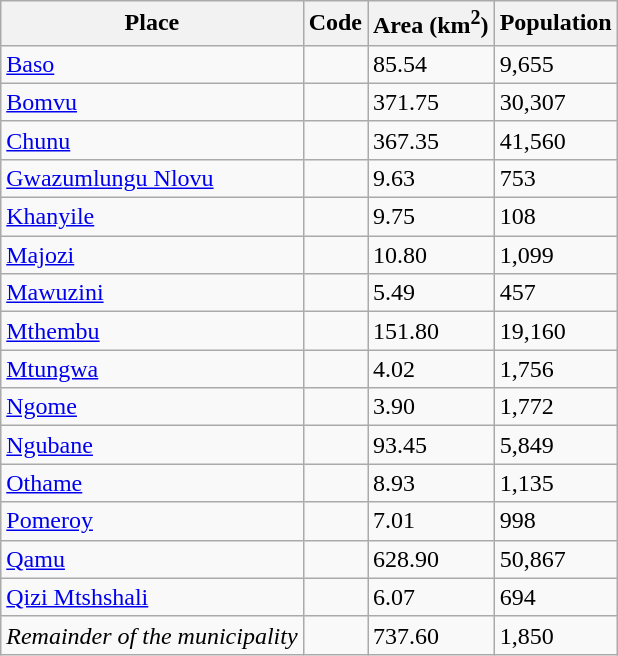<table class="wikitable sortable">
<tr>
<th>Place</th>
<th>Code</th>
<th>Area (km<sup>2</sup>)</th>
<th>Population</th>
</tr>
<tr>
<td><a href='#'>Baso</a></td>
<td></td>
<td>85.54</td>
<td>9,655</td>
</tr>
<tr>
<td><a href='#'>Bomvu</a></td>
<td></td>
<td>371.75</td>
<td>30,307</td>
</tr>
<tr>
<td><a href='#'>Chunu</a></td>
<td></td>
<td>367.35</td>
<td>41,560</td>
</tr>
<tr>
<td><a href='#'>Gwazumlungu Nlovu</a></td>
<td></td>
<td>9.63</td>
<td>753</td>
</tr>
<tr>
<td><a href='#'>Khanyile</a></td>
<td></td>
<td>9.75</td>
<td>108</td>
</tr>
<tr>
<td><a href='#'>Majozi</a></td>
<td></td>
<td>10.80</td>
<td>1,099</td>
</tr>
<tr>
<td><a href='#'>Mawuzini</a></td>
<td></td>
<td>5.49</td>
<td>457</td>
</tr>
<tr>
<td><a href='#'>Mthembu</a></td>
<td></td>
<td>151.80</td>
<td>19,160</td>
</tr>
<tr>
<td><a href='#'>Mtungwa</a></td>
<td></td>
<td>4.02</td>
<td>1,756</td>
</tr>
<tr>
<td><a href='#'>Ngome</a></td>
<td></td>
<td>3.90</td>
<td>1,772</td>
</tr>
<tr>
<td><a href='#'>Ngubane</a></td>
<td></td>
<td>93.45</td>
<td>5,849</td>
</tr>
<tr>
<td><a href='#'>Othame</a></td>
<td></td>
<td>8.93</td>
<td>1,135</td>
</tr>
<tr>
<td><a href='#'>Pomeroy</a></td>
<td></td>
<td>7.01</td>
<td>998</td>
</tr>
<tr>
<td><a href='#'>Qamu</a></td>
<td></td>
<td>628.90</td>
<td>50,867</td>
</tr>
<tr>
<td><a href='#'>Qizi Mtshshali</a></td>
<td></td>
<td>6.07</td>
<td>694</td>
</tr>
<tr>
<td><em>Remainder of the municipality</em></td>
<td></td>
<td>737.60</td>
<td>1,850</td>
</tr>
</table>
